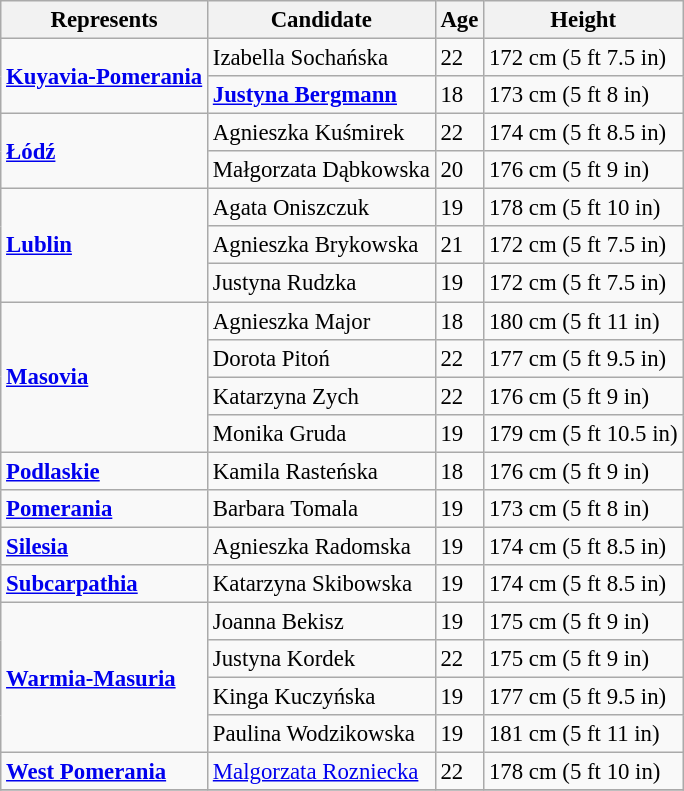<table class="wikitable sortable" style="font-size: 95%;">
<tr>
<th>Represents</th>
<th>Candidate</th>
<th>Age</th>
<th>Height</th>
</tr>
<tr>
<td rowspan="2"> <strong><a href='#'>Kuyavia-Pomerania</a></strong></td>
<td>Izabella Sochańska</td>
<td>22</td>
<td>172 cm (5 ft 7.5 in)</td>
</tr>
<tr>
<td><strong><a href='#'>Justyna Bergmann</a></strong></td>
<td>18</td>
<td>173 cm (5 ft 8 in)</td>
</tr>
<tr>
<td rowspan="2"> <strong><a href='#'>Łódź</a></strong></td>
<td>Agnieszka Kuśmirek</td>
<td>22</td>
<td>174 cm (5 ft 8.5 in)</td>
</tr>
<tr>
<td>Małgorzata Dąbkowska</td>
<td>20</td>
<td>176 cm (5 ft 9 in)</td>
</tr>
<tr>
<td rowspan="3"> <strong><a href='#'>Lublin</a></strong></td>
<td>Agata Oniszczuk</td>
<td>19</td>
<td>178 cm (5 ft 10 in)</td>
</tr>
<tr>
<td>Agnieszka Brykowska</td>
<td>21</td>
<td>172 cm (5 ft 7.5 in)</td>
</tr>
<tr>
<td>Justyna Rudzka</td>
<td>19</td>
<td>172 cm (5 ft 7.5 in)</td>
</tr>
<tr>
<td rowspan="4"> <strong><a href='#'>Masovia</a></strong></td>
<td>Agnieszka Major</td>
<td>18</td>
<td>180 cm (5 ft 11 in)</td>
</tr>
<tr>
<td>Dorota Pitoń</td>
<td>22</td>
<td>177 cm (5 ft 9.5 in)</td>
</tr>
<tr>
<td>Katarzyna Zych</td>
<td>22</td>
<td>176 cm (5 ft 9 in)</td>
</tr>
<tr>
<td>Monika Gruda</td>
<td>19</td>
<td>179 cm (5 ft 10.5 in)</td>
</tr>
<tr>
<td> <strong><a href='#'>Podlaskie</a></strong></td>
<td>Kamila Rasteńska</td>
<td>18</td>
<td>176 cm (5 ft 9 in)</td>
</tr>
<tr>
<td> <strong><a href='#'>Pomerania</a></strong></td>
<td>Barbara Tomala</td>
<td>19</td>
<td>173 cm (5 ft 8 in)</td>
</tr>
<tr>
<td> <strong><a href='#'>Silesia</a></strong></td>
<td>Agnieszka Radomska</td>
<td>19</td>
<td>174 cm (5 ft 8.5 in)</td>
</tr>
<tr>
<td> <strong><a href='#'>Subcarpathia</a></strong></td>
<td>Katarzyna Skibowska</td>
<td>19</td>
<td>174 cm  (5 ft 8.5 in)</td>
</tr>
<tr>
<td rowspan="4"> <strong><a href='#'>Warmia-Masuria</a></strong></td>
<td>Joanna Bekisz</td>
<td>19</td>
<td>175 cm (5 ft 9 in)</td>
</tr>
<tr>
<td>Justyna Kordek</td>
<td>22</td>
<td>175 cm (5 ft 9 in)</td>
</tr>
<tr>
<td>Kinga Kuczyńska</td>
<td>19</td>
<td>177 cm (5 ft 9.5 in)</td>
</tr>
<tr>
<td>Paulina Wodzikowska</td>
<td>19</td>
<td>181 cm (5 ft 11 in)</td>
</tr>
<tr>
<td> <strong><a href='#'>West Pomerania</a></strong></td>
<td><a href='#'>Malgorzata Rozniecka</a></td>
<td>22</td>
<td>178 cm (5 ft 10 in)</td>
</tr>
<tr>
</tr>
</table>
